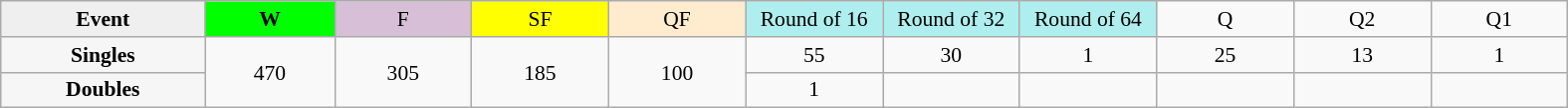<table class=wikitable style=font-size:90%;text-align:center>
<tr>
<td style="width:130px; background:#efefef;"><strong>Event</strong></td>
<td style="width:80px; background:lime;"><strong>W</strong></td>
<td style="width:85px; background:thistle;">F</td>
<td style="width:85px; background:#ff0;">SF</td>
<td style="width:85px; background:#ffebcd;">QF</td>
<td style="width:85px; background:#afeeee;">Round of 16</td>
<td style="width:85px; background:#afeeee;">Round of 32</td>
<td style="width:85px; background:#afeeee;">Round of 64</td>
<td width=85>Q</td>
<td width=85>Q2</td>
<td width=85>Q1</td>
</tr>
<tr>
<th style="background:#f6f6f6;">Singles</th>
<td rowspan=2>470</td>
<td rowspan=2>305</td>
<td rowspan=2>185</td>
<td rowspan=2>100</td>
<td>55</td>
<td>30</td>
<td>1</td>
<td>25</td>
<td>13</td>
<td>1</td>
</tr>
<tr>
<th style="background:#f6f6f6;">Doubles</th>
<td>1</td>
<td></td>
<td></td>
<td></td>
<td></td>
<td></td>
</tr>
</table>
